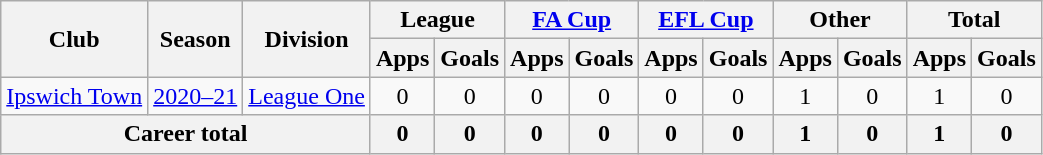<table class="wikitable" style="text-align:center">
<tr>
<th rowspan="2">Club</th>
<th rowspan="2">Season</th>
<th rowspan="2">Division</th>
<th colspan="2">League</th>
<th colspan="2"><a href='#'>FA Cup</a></th>
<th colspan="2"><a href='#'>EFL Cup</a></th>
<th colspan="2">Other</th>
<th colspan="2">Total</th>
</tr>
<tr>
<th>Apps</th>
<th>Goals</th>
<th>Apps</th>
<th>Goals</th>
<th>Apps</th>
<th>Goals</th>
<th>Apps</th>
<th>Goals</th>
<th>Apps</th>
<th>Goals</th>
</tr>
<tr>
<td><a href='#'>Ipswich Town</a></td>
<td><a href='#'>2020–21</a></td>
<td><a href='#'>League One</a></td>
<td>0</td>
<td>0</td>
<td>0</td>
<td>0</td>
<td>0</td>
<td>0</td>
<td>1</td>
<td>0</td>
<td>1</td>
<td>0</td>
</tr>
<tr>
<th colspan=3>Career total</th>
<th>0</th>
<th>0</th>
<th>0</th>
<th>0</th>
<th>0</th>
<th>0</th>
<th>1</th>
<th>0</th>
<th>1</th>
<th>0</th>
</tr>
</table>
